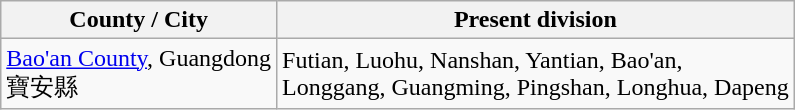<table class="wikitable">
<tr>
<th>County / City</th>
<th>Present division</th>
</tr>
<tr>
<td><a href='#'>Bao'an County</a>, Guangdong<br>寶安縣</td>
<td>Futian, Luohu, Nanshan, Yantian, Bao'an,<br>Longgang, Guangming, Pingshan, Longhua, Dapeng</td>
</tr>
</table>
